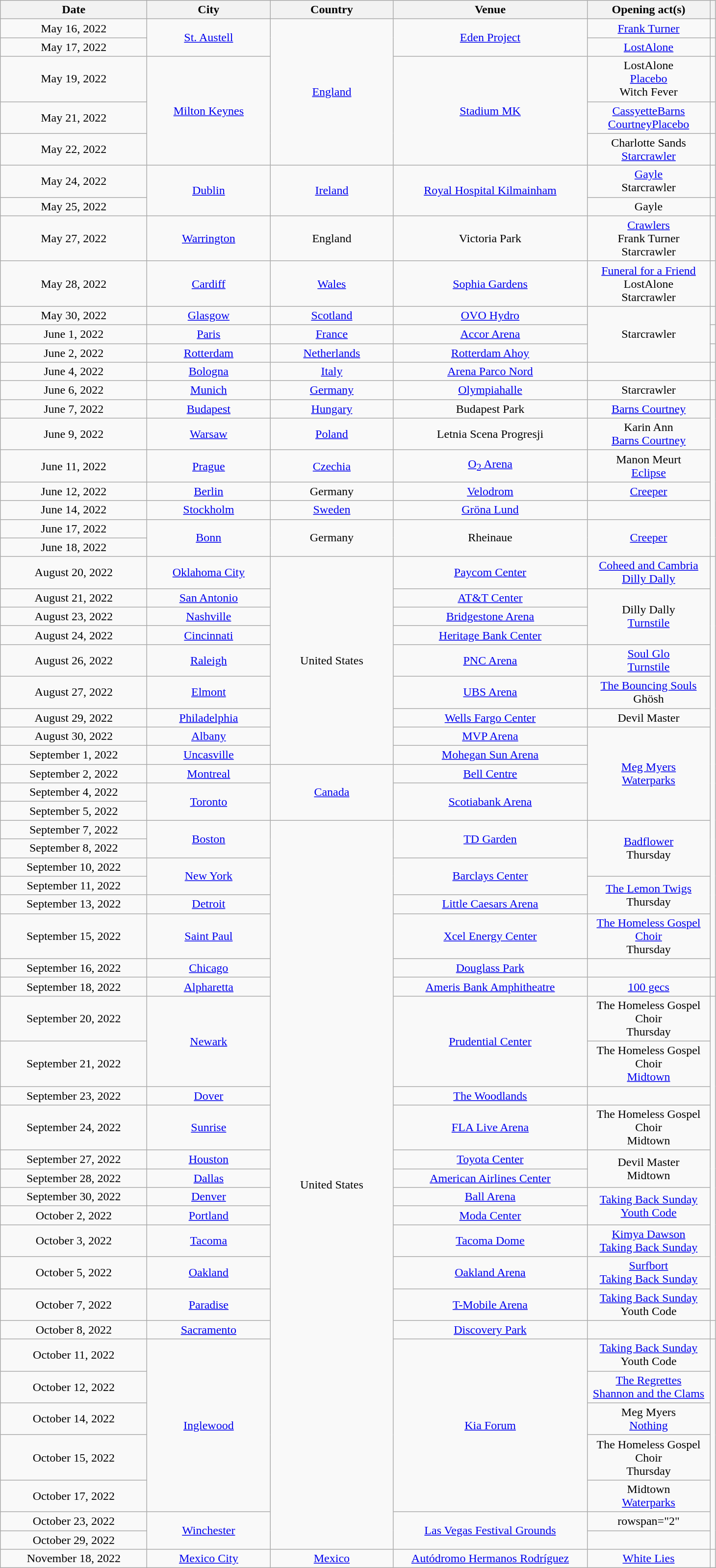<table class="wikitable plainrowheaders" style="text-align:center;">
<tr>
<th scope="col" style="width:12em;">Date</th>
<th scope="col" style="width:10em;">City</th>
<th scope="col" style="width:10em;">Country</th>
<th scope="col" style="width:16em;">Venue</th>
<th scope="col" style="width:10em;">Opening act(s)</th>
<th></th>
</tr>
<tr>
<td>May 16, 2022</td>
<td rowspan="2"><a href='#'>St. Austell</a></td>
<td rowspan="5"><a href='#'>England</a></td>
<td rowspan="2"><a href='#'>Eden Project</a></td>
<td><a href='#'>Frank Turner</a></td>
<td></td>
</tr>
<tr>
<td>May 17, 2022</td>
<td><a href='#'>LostAlone</a></td>
<td></td>
</tr>
<tr>
<td>May 19, 2022</td>
<td rowspan="3"><a href='#'>Milton Keynes</a></td>
<td rowspan="3"><a href='#'>Stadium MK</a></td>
<td>LostAlone<br><a href='#'>Placebo</a><br>Witch Fever</td>
<td></td>
</tr>
<tr>
<td>May 21, 2022</td>
<td><a href='#'>Cassyette</a><a href='#'>Barns Courtney</a><a href='#'>Placebo</a></td>
<td></td>
</tr>
<tr>
<td>May 22, 2022</td>
<td>Charlotte Sands<br><a href='#'>Starcrawler</a></td>
<td></td>
</tr>
<tr>
<td>May 24, 2022</td>
<td rowspan="2"><a href='#'>Dublin</a></td>
<td rowspan="2"><a href='#'>Ireland</a></td>
<td rowspan="2"><a href='#'>Royal Hospital Kilmainham</a></td>
<td><a href='#'>Gayle</a><br>Starcrawler</td>
<td></td>
</tr>
<tr>
<td>May 25, 2022</td>
<td>Gayle</td>
<td></td>
</tr>
<tr>
<td>May 27, 2022</td>
<td><a href='#'>Warrington</a></td>
<td>England</td>
<td>Victoria Park</td>
<td><a href='#'>Crawlers</a><br>Frank Turner<br>Starcrawler</td>
<td></td>
</tr>
<tr>
<td>May 28, 2022</td>
<td><a href='#'>Cardiff</a></td>
<td><a href='#'>Wales</a></td>
<td><a href='#'>Sophia Gardens</a></td>
<td><a href='#'>Funeral for a Friend</a><br>LostAlone<br>Starcrawler</td>
<td></td>
</tr>
<tr>
<td>May 30, 2022</td>
<td><a href='#'>Glasgow</a></td>
<td><a href='#'>Scotland</a></td>
<td><a href='#'>OVO Hydro</a></td>
<td rowspan="3">Starcrawler</td>
<td></td>
</tr>
<tr>
<td>June 1, 2022</td>
<td><a href='#'>Paris</a></td>
<td><a href='#'>France</a></td>
<td><a href='#'>Accor Arena</a></td>
<td></td>
</tr>
<tr>
<td>June 2, 2022</td>
<td><a href='#'>Rotterdam</a></td>
<td><a href='#'>Netherlands</a></td>
<td><a href='#'>Rotterdam Ahoy</a></td>
<td></td>
</tr>
<tr>
<td>June 4, 2022</td>
<td><a href='#'>Bologna</a></td>
<td><a href='#'>Italy</a></td>
<td><a href='#'>Arena Parco Nord</a></td>
<td></td>
<td></td>
</tr>
<tr>
<td>June 6, 2022</td>
<td><a href='#'>Munich</a></td>
<td><a href='#'>Germany</a></td>
<td><a href='#'>Olympiahalle</a></td>
<td>Starcrawler</td>
<td></td>
</tr>
<tr>
<td>June 7, 2022</td>
<td><a href='#'>Budapest</a></td>
<td><a href='#'>Hungary</a></td>
<td>Budapest Park</td>
<td><a href='#'>Barns Courtney</a></td>
<td rowspan="7"></td>
</tr>
<tr>
<td>June 9, 2022</td>
<td><a href='#'>Warsaw</a></td>
<td><a href='#'>Poland</a></td>
<td>Letnia Scena Progresji</td>
<td>Karin Ann<br><a href='#'>Barns Courtney</a></td>
</tr>
<tr>
<td>June 11, 2022</td>
<td><a href='#'>Prague</a></td>
<td><a href='#'>Czechia</a></td>
<td><a href='#'>O<sub>2</sub> Arena</a></td>
<td>Manon Meurt<br><a href='#'>Eclipse</a></td>
</tr>
<tr>
<td>June 12, 2022</td>
<td><a href='#'>Berlin</a></td>
<td>Germany</td>
<td><a href='#'>Velodrom</a></td>
<td><a href='#'>Creeper</a></td>
</tr>
<tr>
<td>June 14, 2022</td>
<td><a href='#'>Stockholm</a></td>
<td><a href='#'>Sweden</a></td>
<td><a href='#'>Gröna Lund</a></td>
<td></td>
</tr>
<tr>
<td>June 17, 2022</td>
<td rowspan="2"><a href='#'>Bonn</a></td>
<td rowspan="2">Germany</td>
<td rowspan="2">Rheinaue</td>
<td rowspan="2"><a href='#'>Creeper</a></td>
</tr>
<tr>
<td>June 18, 2022</td>
</tr>
<tr>
<td>August 20, 2022</td>
<td><a href='#'>Oklahoma City</a></td>
<td rowspan="9">United States</td>
<td><a href='#'>Paycom Center</a></td>
<td><a href='#'>Coheed and Cambria</a><br><a href='#'>Dilly Dally</a></td>
<td rowspan="19"></td>
</tr>
<tr>
<td>August 21, 2022</td>
<td><a href='#'>San Antonio</a></td>
<td><a href='#'>AT&T Center</a></td>
<td rowspan="3">Dilly Dally<br><a href='#'>Turnstile</a></td>
</tr>
<tr>
<td>August 23, 2022</td>
<td><a href='#'>Nashville</a></td>
<td><a href='#'>Bridgestone Arena</a></td>
</tr>
<tr>
<td>August 24, 2022</td>
<td><a href='#'>Cincinnati</a></td>
<td><a href='#'>Heritage Bank Center</a></td>
</tr>
<tr>
<td>August 26, 2022</td>
<td><a href='#'>Raleigh</a></td>
<td><a href='#'>PNC Arena</a></td>
<td><a href='#'>Soul Glo</a><br><a href='#'>Turnstile</a></td>
</tr>
<tr>
<td>August 27, 2022</td>
<td><a href='#'>Elmont</a></td>
<td><a href='#'>UBS Arena</a></td>
<td><a href='#'>The Bouncing Souls</a><br>Ghösh</td>
</tr>
<tr>
<td>August 29, 2022</td>
<td><a href='#'>Philadelphia</a></td>
<td><a href='#'>Wells Fargo Center</a></td>
<td>Devil Master</td>
</tr>
<tr>
<td>August 30, 2022</td>
<td><a href='#'>Albany</a></td>
<td><a href='#'>MVP Arena</a></td>
<td rowspan="5"><a href='#'>Meg Myers</a><br><a href='#'>Waterparks</a></td>
</tr>
<tr>
<td>September 1, 2022</td>
<td><a href='#'>Uncasville</a></td>
<td><a href='#'>Mohegan Sun Arena</a></td>
</tr>
<tr>
<td>September 2, 2022</td>
<td><a href='#'>Montreal</a></td>
<td rowspan="3"><a href='#'>Canada</a></td>
<td><a href='#'>Bell Centre</a></td>
</tr>
<tr>
<td>September 4, 2022</td>
<td rowspan="2"><a href='#'>Toronto</a></td>
<td rowspan="2"><a href='#'>Scotiabank Arena</a></td>
</tr>
<tr>
<td>September 5, 2022</td>
</tr>
<tr>
<td>September 7, 2022</td>
<td rowspan="2"><a href='#'>Boston</a></td>
<td rowspan="27">United States</td>
<td rowspan="2"><a href='#'>TD Garden</a></td>
<td rowspan="3"><a href='#'>Badflower</a><br>Thursday</td>
</tr>
<tr>
<td>September 8, 2022</td>
</tr>
<tr>
<td>September 10, 2022</td>
<td rowspan="2"><a href='#'>New York</a></td>
<td rowspan="2"><a href='#'>Barclays Center</a></td>
</tr>
<tr>
<td>September 11, 2022</td>
<td rowspan="2"><a href='#'>The Lemon Twigs</a><br>Thursday</td>
</tr>
<tr>
<td>September 13, 2022</td>
<td><a href='#'>Detroit</a></td>
<td><a href='#'>Little Caesars Arena</a></td>
</tr>
<tr>
<td>September 15, 2022</td>
<td><a href='#'>Saint Paul</a></td>
<td><a href='#'>Xcel Energy Center</a></td>
<td><a href='#'>The Homeless Gospel Choir</a><br>Thursday</td>
</tr>
<tr>
<td>September 16, 2022</td>
<td><a href='#'>Chicago</a></td>
<td><a href='#'>Douglass Park</a></td>
<td></td>
</tr>
<tr>
<td>September 18, 2022</td>
<td><a href='#'>Alpharetta</a></td>
<td><a href='#'>Ameris Bank Amphitheatre</a></td>
<td><a href='#'>100 gecs</a></td>
<td></td>
</tr>
<tr>
<td>September 20, 2022</td>
<td rowspan="2"><a href='#'>Newark</a></td>
<td rowspan="2"><a href='#'>Prudential Center</a></td>
<td>The Homeless Gospel Choir<br>Thursday</td>
<td rowspan="11"></td>
</tr>
<tr>
<td>September 21, 2022</td>
<td>The Homeless Gospel Choir<br><a href='#'>Midtown</a></td>
</tr>
<tr>
<td>September 23, 2022</td>
<td><a href='#'>Dover</a></td>
<td><a href='#'>The Woodlands</a></td>
<td></td>
</tr>
<tr>
<td>September 24, 2022</td>
<td><a href='#'>Sunrise</a></td>
<td><a href='#'>FLA Live Arena</a></td>
<td>The Homeless Gospel Choir<br>Midtown</td>
</tr>
<tr>
<td>September 27, 2022</td>
<td><a href='#'>Houston</a></td>
<td><a href='#'>Toyota Center</a></td>
<td rowspan="2">Devil Master<br>Midtown</td>
</tr>
<tr>
<td>September 28, 2022</td>
<td><a href='#'>Dallas</a></td>
<td><a href='#'>American Airlines Center</a></td>
</tr>
<tr>
<td>September 30, 2022</td>
<td><a href='#'>Denver</a></td>
<td><a href='#'>Ball Arena</a></td>
<td rowspan="2"><a href='#'>Taking Back Sunday</a><br><a href='#'>Youth Code</a></td>
</tr>
<tr>
<td>October 2, 2022</td>
<td><a href='#'>Portland</a></td>
<td><a href='#'>Moda Center</a></td>
</tr>
<tr>
<td>October 3, 2022</td>
<td><a href='#'>Tacoma</a></td>
<td><a href='#'>Tacoma Dome</a></td>
<td><a href='#'>Kimya Dawson</a><br><a href='#'>Taking Back Sunday</a></td>
</tr>
<tr>
<td>October 5, 2022</td>
<td><a href='#'>Oakland</a></td>
<td><a href='#'>Oakland Arena</a></td>
<td><a href='#'>Surfbort</a><br><a href='#'>Taking Back Sunday</a></td>
</tr>
<tr>
<td>October 7, 2022</td>
<td><a href='#'>Paradise</a></td>
<td><a href='#'>T-Mobile Arena</a></td>
<td><a href='#'>Taking Back Sunday</a><br>Youth Code</td>
</tr>
<tr>
<td>October 8, 2022</td>
<td><a href='#'>Sacramento</a></td>
<td><a href='#'>Discovery Park</a></td>
<td></td>
<td></td>
</tr>
<tr>
<td>October 11, 2022</td>
<td rowspan="5"><a href='#'>Inglewood</a></td>
<td rowspan="5"><a href='#'>Kia Forum</a></td>
<td><a href='#'>Taking Back Sunday</a><br>Youth Code</td>
<td rowspan="7"></td>
</tr>
<tr>
<td>October 12, 2022</td>
<td><a href='#'>The Regrettes</a><br><a href='#'>Shannon and the Clams</a></td>
</tr>
<tr>
<td>October 14, 2022</td>
<td>Meg Myers<br><a href='#'>Nothing</a></td>
</tr>
<tr>
<td>October 15, 2022</td>
<td>The Homeless Gospel Choir<br>Thursday</td>
</tr>
<tr>
<td>October 17, 2022</td>
<td>Midtown<br><a href='#'>Waterparks</a></td>
</tr>
<tr>
<td>October 23, 2022</td>
<td rowspan="2"><a href='#'>Winchester</a></td>
<td rowspan="2"><a href='#'>Las Vegas Festival Grounds</a></td>
<td>rowspan="2" </td>
</tr>
<tr>
<td>October 29, 2022</td>
</tr>
<tr>
<td>November 18, 2022</td>
<td><a href='#'>Mexico City</a></td>
<td><a href='#'>Mexico</a></td>
<td><a href='#'>Autódromo Hermanos Rodríguez</a></td>
<td><a href='#'>White Lies</a></td>
<td></td>
</tr>
</table>
